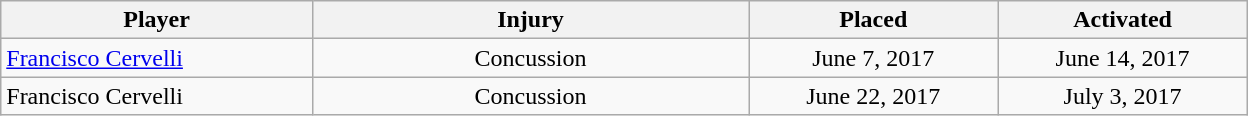<table class="wikitable" style="width:52em; border:0; text-align:center;">
<tr>
<th width=25%>Player</th>
<th width=35% class=unsortable>Injury</th>
<th width=20% class=unsortable>Placed</th>
<th width=20% class=unsortable>Activated</th>
</tr>
<tr>
<td align=left><a href='#'>Francisco Cervelli</a></td>
<td>Concussion</td>
<td>June 7, 2017</td>
<td>June 14, 2017</td>
</tr>
<tr>
<td align=left>Francisco Cervelli</td>
<td>Concussion</td>
<td>June 22, 2017</td>
<td>July 3, 2017</td>
</tr>
<tr>
</tr>
</table>
